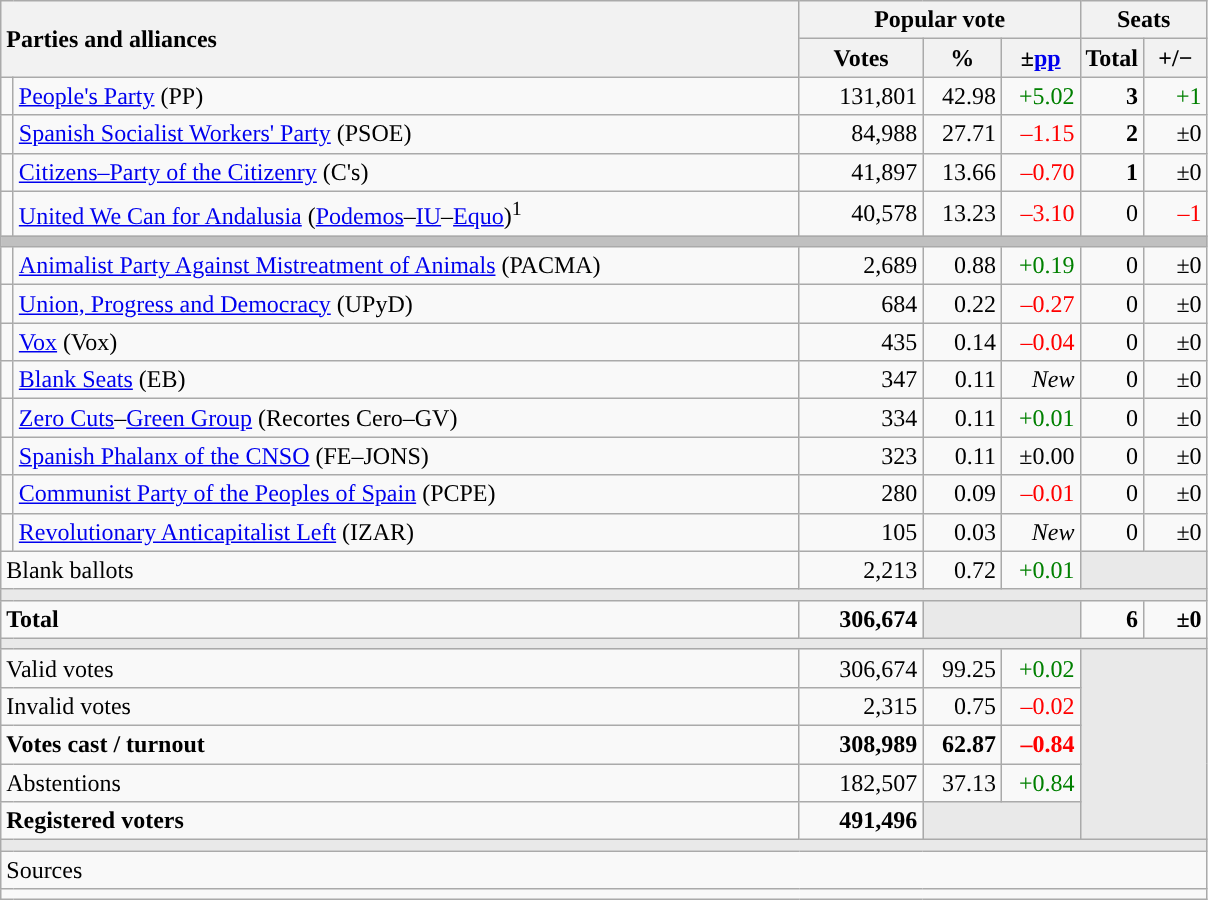<table class="wikitable" style="text-align:right;">
<tr>
<th style="text-align:left;" rowspan="2" colspan="2" width="525">Parties and alliances</th>
<th colspan="3">Popular vote</th>
<th colspan="2">Seats</th>
</tr>
<tr>
<th width="75">Votes</th>
<th width="45">%</th>
<th width="45">±<a href='#'>pp</a></th>
<th width="35">Total</th>
<th width="35">+/−</th>
</tr>
<tr>
<td width="1" style="color:inherit;background:"></td>
<td align="left"><a href='#'>People's Party</a> (PP)</td>
<td>131,801</td>
<td>42.98</td>
<td style="color:green;">+5.02</td>
<td><strong>3</strong></td>
<td style="color:green;">+1</td>
</tr>
<tr>
<td style="color:inherit;background:"></td>
<td align="left"><a href='#'>Spanish Socialist Workers' Party</a> (PSOE)</td>
<td>84,988</td>
<td>27.71</td>
<td style="color:red;">–1.15</td>
<td><strong>2</strong></td>
<td>±0</td>
</tr>
<tr>
<td style="color:inherit;background:"></td>
<td align="left"><a href='#'>Citizens–Party of the Citizenry</a> (C's)</td>
<td>41,897</td>
<td>13.66</td>
<td style="color:red;">–0.70</td>
<td><strong>1</strong></td>
<td>±0</td>
</tr>
<tr>
<td style="color:inherit;background:"></td>
<td align="left"><a href='#'>United We Can for Andalusia</a> (<a href='#'>Podemos</a>–<a href='#'>IU</a>–<a href='#'>Equo</a>)<sup>1</sup></td>
<td>40,578</td>
<td>13.23</td>
<td style="color:red;">–3.10</td>
<td>0</td>
<td style="color:red;">–1</td>
</tr>
<tr>
<td colspan="7" bgcolor="#C0C0C0"></td>
</tr>
<tr>
<td style="color:inherit;background:"></td>
<td align="left"><a href='#'>Animalist Party Against Mistreatment of Animals</a> (PACMA)</td>
<td>2,689</td>
<td>0.88</td>
<td style="color:green;">+0.19</td>
<td>0</td>
<td>±0</td>
</tr>
<tr>
<td style="color:inherit;background:"></td>
<td align="left"><a href='#'>Union, Progress and Democracy</a> (UPyD)</td>
<td>684</td>
<td>0.22</td>
<td style="color:red;">–0.27</td>
<td>0</td>
<td>±0</td>
</tr>
<tr>
<td style="color:inherit;background:"></td>
<td align="left"><a href='#'>Vox</a> (Vox)</td>
<td>435</td>
<td>0.14</td>
<td style="color:red;">–0.04</td>
<td>0</td>
<td>±0</td>
</tr>
<tr>
<td style="color:inherit;background:"></td>
<td align="left"><a href='#'>Blank Seats</a> (EB)</td>
<td>347</td>
<td>0.11</td>
<td><em>New</em></td>
<td>0</td>
<td>±0</td>
</tr>
<tr>
<td style="color:inherit;background:"></td>
<td align="left"><a href='#'>Zero Cuts</a>–<a href='#'>Green Group</a> (Recortes Cero–GV)</td>
<td>334</td>
<td>0.11</td>
<td style="color:green;">+0.01</td>
<td>0</td>
<td>±0</td>
</tr>
<tr>
<td style="color:inherit;background:"></td>
<td align="left"><a href='#'>Spanish Phalanx of the CNSO</a> (FE–JONS)</td>
<td>323</td>
<td>0.11</td>
<td>±0.00</td>
<td>0</td>
<td>±0</td>
</tr>
<tr>
<td style="color:inherit;background:"></td>
<td align="left"><a href='#'>Communist Party of the Peoples of Spain</a> (PCPE)</td>
<td>280</td>
<td>0.09</td>
<td style="color:red;">–0.01</td>
<td>0</td>
<td>±0</td>
</tr>
<tr>
<td style="color:inherit;background:"></td>
<td align="left"><a href='#'>Revolutionary Anticapitalist Left</a> (IZAR)</td>
<td>105</td>
<td>0.03</td>
<td><em>New</em></td>
<td>0</td>
<td>±0</td>
</tr>
<tr>
<td align="left" colspan="2">Blank ballots</td>
<td>2,213</td>
<td>0.72</td>
<td style="color:green;">+0.01</td>
<td bgcolor="#E9E9E9" colspan="2"></td>
</tr>
<tr>
<td colspan="7" bgcolor="#E9E9E9"></td>
</tr>
<tr style="font-weight:bold;">
<td align="left" colspan="2">Total</td>
<td>306,674</td>
<td bgcolor="#E9E9E9" colspan="2"></td>
<td>6</td>
<td>±0</td>
</tr>
<tr>
<td colspan="7" bgcolor="#E9E9E9"></td>
</tr>
<tr>
<td align="left" colspan="2">Valid votes</td>
<td>306,674</td>
<td>99.25</td>
<td style="color:green;">+0.02</td>
<td bgcolor="#E9E9E9" colspan="2" rowspan="5"></td>
</tr>
<tr>
<td align="left" colspan="2">Invalid votes</td>
<td>2,315</td>
<td>0.75</td>
<td style="color:red;">–0.02</td>
</tr>
<tr style="font-weight:bold;">
<td align="left" colspan="2">Votes cast / turnout</td>
<td>308,989</td>
<td>62.87</td>
<td style="color:red;">–0.84</td>
</tr>
<tr>
<td align="left" colspan="2">Abstentions</td>
<td>182,507</td>
<td>37.13</td>
<td style="color:green;">+0.84</td>
</tr>
<tr style="font-weight:bold;">
<td align="left" colspan="2">Registered voters</td>
<td>491,496</td>
<td bgcolor="#E9E9E9" colspan="2"></td>
</tr>
<tr>
<td colspan="7" bgcolor="#E9E9E9"></td>
</tr>
<tr>
<td align="left" colspan="7">Sources</td>
</tr>
<tr>
<td colspan="7" style="text-align:left; max-width:790px;"></td>
</tr>
</table>
